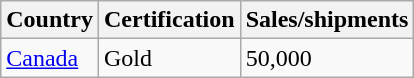<table class="wikitable">
<tr>
<th align="left">Country</th>
<th align="left">Certification</th>
<th align="left">Sales/shipments</th>
</tr>
<tr>
<td><a href='#'>Canada</a></td>
<td>Gold</td>
<td>50,000</td>
</tr>
</table>
